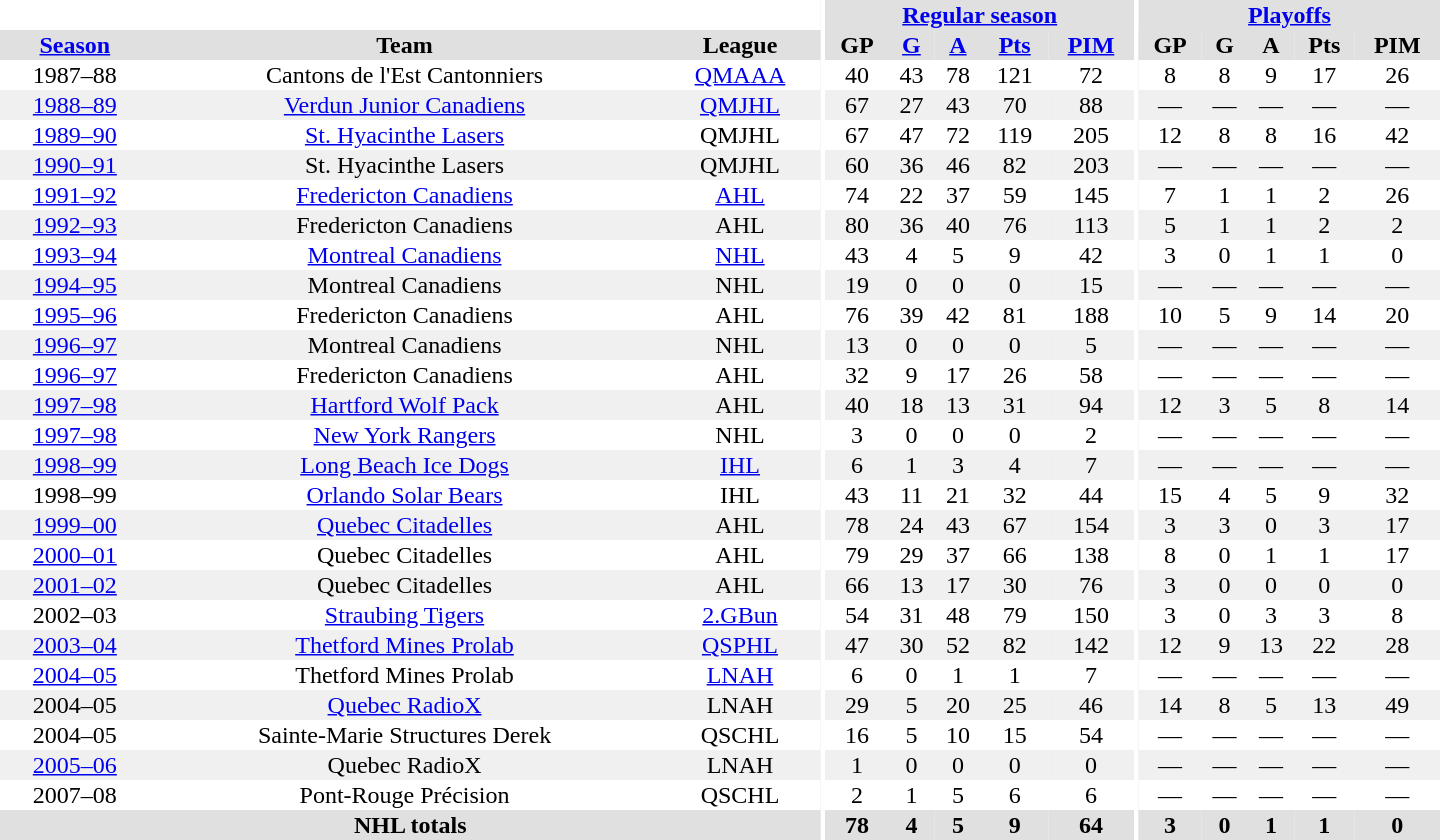<table border="0" cellpadding="1" cellspacing="0" style="text-align:center; width:60em">
<tr bgcolor="#e0e0e0">
<th colspan="3" bgcolor="#ffffff"></th>
<th rowspan="99" bgcolor="#ffffff"></th>
<th colspan="5"><a href='#'>Regular season</a></th>
<th rowspan="99" bgcolor="#ffffff"></th>
<th colspan="5"><a href='#'>Playoffs</a></th>
</tr>
<tr bgcolor="#e0e0e0">
<th><a href='#'>Season</a></th>
<th>Team</th>
<th>League</th>
<th>GP</th>
<th><a href='#'>G</a></th>
<th><a href='#'>A</a></th>
<th><a href='#'>Pts</a></th>
<th><a href='#'>PIM</a></th>
<th>GP</th>
<th>G</th>
<th>A</th>
<th>Pts</th>
<th>PIM</th>
</tr>
<tr>
<td>1987–88</td>
<td>Cantons de l'Est Cantonniers</td>
<td><a href='#'>QMAAA</a></td>
<td>40</td>
<td>43</td>
<td>78</td>
<td>121</td>
<td>72</td>
<td>8</td>
<td>8</td>
<td>9</td>
<td>17</td>
<td>26</td>
</tr>
<tr bgcolor="#f0f0f0">
<td><a href='#'>1988–89</a></td>
<td><a href='#'>Verdun Junior Canadiens</a></td>
<td><a href='#'>QMJHL</a></td>
<td>67</td>
<td>27</td>
<td>43</td>
<td>70</td>
<td>88</td>
<td>—</td>
<td>—</td>
<td>—</td>
<td>—</td>
<td>—</td>
</tr>
<tr>
<td><a href='#'>1989–90</a></td>
<td><a href='#'>St. Hyacinthe Lasers</a></td>
<td>QMJHL</td>
<td>67</td>
<td>47</td>
<td>72</td>
<td>119</td>
<td>205</td>
<td>12</td>
<td>8</td>
<td>8</td>
<td>16</td>
<td>42</td>
</tr>
<tr bgcolor="#f0f0f0">
<td><a href='#'>1990–91</a></td>
<td>St. Hyacinthe Lasers</td>
<td>QMJHL</td>
<td>60</td>
<td>36</td>
<td>46</td>
<td>82</td>
<td>203</td>
<td>—</td>
<td>—</td>
<td>—</td>
<td>—</td>
<td>—</td>
</tr>
<tr>
<td><a href='#'>1991–92</a></td>
<td><a href='#'>Fredericton Canadiens</a></td>
<td><a href='#'>AHL</a></td>
<td>74</td>
<td>22</td>
<td>37</td>
<td>59</td>
<td>145</td>
<td>7</td>
<td>1</td>
<td>1</td>
<td>2</td>
<td>26</td>
</tr>
<tr bgcolor="#f0f0f0">
<td><a href='#'>1992–93</a></td>
<td>Fredericton Canadiens</td>
<td>AHL</td>
<td>80</td>
<td>36</td>
<td>40</td>
<td>76</td>
<td>113</td>
<td>5</td>
<td>1</td>
<td>1</td>
<td>2</td>
<td>2</td>
</tr>
<tr>
<td><a href='#'>1993–94</a></td>
<td><a href='#'>Montreal Canadiens</a></td>
<td><a href='#'>NHL</a></td>
<td>43</td>
<td>4</td>
<td>5</td>
<td>9</td>
<td>42</td>
<td>3</td>
<td>0</td>
<td>1</td>
<td>1</td>
<td>0</td>
</tr>
<tr bgcolor="#f0f0f0">
<td><a href='#'>1994–95</a></td>
<td>Montreal Canadiens</td>
<td>NHL</td>
<td>19</td>
<td>0</td>
<td>0</td>
<td>0</td>
<td>15</td>
<td>—</td>
<td>—</td>
<td>—</td>
<td>—</td>
<td>—</td>
</tr>
<tr>
<td><a href='#'>1995–96</a></td>
<td>Fredericton Canadiens</td>
<td>AHL</td>
<td>76</td>
<td>39</td>
<td>42</td>
<td>81</td>
<td>188</td>
<td>10</td>
<td>5</td>
<td>9</td>
<td>14</td>
<td>20</td>
</tr>
<tr bgcolor="#f0f0f0">
<td><a href='#'>1996–97</a></td>
<td>Montreal Canadiens</td>
<td>NHL</td>
<td>13</td>
<td>0</td>
<td>0</td>
<td>0</td>
<td>5</td>
<td>—</td>
<td>—</td>
<td>—</td>
<td>—</td>
<td>—</td>
</tr>
<tr>
<td><a href='#'>1996–97</a></td>
<td>Fredericton Canadiens</td>
<td>AHL</td>
<td>32</td>
<td>9</td>
<td>17</td>
<td>26</td>
<td>58</td>
<td>—</td>
<td>—</td>
<td>—</td>
<td>—</td>
<td>—</td>
</tr>
<tr bgcolor="#f0f0f0">
<td><a href='#'>1997–98</a></td>
<td><a href='#'>Hartford Wolf Pack</a></td>
<td>AHL</td>
<td>40</td>
<td>18</td>
<td>13</td>
<td>31</td>
<td>94</td>
<td>12</td>
<td>3</td>
<td>5</td>
<td>8</td>
<td>14</td>
</tr>
<tr>
<td><a href='#'>1997–98</a></td>
<td><a href='#'>New York Rangers</a></td>
<td>NHL</td>
<td>3</td>
<td>0</td>
<td>0</td>
<td>0</td>
<td>2</td>
<td>—</td>
<td>—</td>
<td>—</td>
<td>—</td>
<td>—</td>
</tr>
<tr bgcolor="#f0f0f0">
<td><a href='#'>1998–99</a></td>
<td><a href='#'>Long Beach Ice Dogs</a></td>
<td><a href='#'>IHL</a></td>
<td>6</td>
<td>1</td>
<td>3</td>
<td>4</td>
<td>7</td>
<td>—</td>
<td>—</td>
<td>—</td>
<td>—</td>
<td>—</td>
</tr>
<tr>
<td>1998–99</td>
<td><a href='#'>Orlando Solar Bears</a></td>
<td>IHL</td>
<td>43</td>
<td>11</td>
<td>21</td>
<td>32</td>
<td>44</td>
<td>15</td>
<td>4</td>
<td>5</td>
<td>9</td>
<td>32</td>
</tr>
<tr bgcolor="#f0f0f0">
<td><a href='#'>1999–00</a></td>
<td><a href='#'>Quebec Citadelles</a></td>
<td>AHL</td>
<td>78</td>
<td>24</td>
<td>43</td>
<td>67</td>
<td>154</td>
<td>3</td>
<td>3</td>
<td>0</td>
<td>3</td>
<td>17</td>
</tr>
<tr>
<td><a href='#'>2000–01</a></td>
<td>Quebec Citadelles</td>
<td>AHL</td>
<td>79</td>
<td>29</td>
<td>37</td>
<td>66</td>
<td>138</td>
<td>8</td>
<td>0</td>
<td>1</td>
<td>1</td>
<td>17</td>
</tr>
<tr bgcolor="#f0f0f0">
<td><a href='#'>2001–02</a></td>
<td>Quebec Citadelles</td>
<td>AHL</td>
<td>66</td>
<td>13</td>
<td>17</td>
<td>30</td>
<td>76</td>
<td>3</td>
<td>0</td>
<td>0</td>
<td>0</td>
<td>0</td>
</tr>
<tr>
<td>2002–03</td>
<td><a href='#'>Straubing Tigers</a></td>
<td><a href='#'>2.GBun</a></td>
<td>54</td>
<td>31</td>
<td>48</td>
<td>79</td>
<td>150</td>
<td>3</td>
<td>0</td>
<td>3</td>
<td>3</td>
<td>8</td>
</tr>
<tr bgcolor="#f0f0f0">
<td><a href='#'>2003–04</a></td>
<td><a href='#'>Thetford Mines Prolab</a></td>
<td><a href='#'>QSPHL</a></td>
<td>47</td>
<td>30</td>
<td>52</td>
<td>82</td>
<td>142</td>
<td>12</td>
<td>9</td>
<td>13</td>
<td>22</td>
<td>28</td>
</tr>
<tr>
<td><a href='#'>2004–05</a></td>
<td>Thetford Mines Prolab</td>
<td><a href='#'>LNAH</a></td>
<td>6</td>
<td>0</td>
<td>1</td>
<td>1</td>
<td>7</td>
<td>—</td>
<td>—</td>
<td>—</td>
<td>—</td>
<td>—</td>
</tr>
<tr bgcolor="#f0f0f0">
<td>2004–05</td>
<td><a href='#'>Quebec RadioX</a></td>
<td>LNAH</td>
<td>29</td>
<td>5</td>
<td>20</td>
<td>25</td>
<td>46</td>
<td>14</td>
<td>8</td>
<td>5</td>
<td>13</td>
<td>49</td>
</tr>
<tr>
<td>2004–05</td>
<td>Sainte-Marie Structures Derek</td>
<td>QSCHL</td>
<td>16</td>
<td>5</td>
<td>10</td>
<td>15</td>
<td>54</td>
<td>—</td>
<td>—</td>
<td>—</td>
<td>—</td>
<td>—</td>
</tr>
<tr bgcolor="#f0f0f0">
<td><a href='#'>2005–06</a></td>
<td>Quebec RadioX</td>
<td>LNAH</td>
<td>1</td>
<td>0</td>
<td>0</td>
<td>0</td>
<td>0</td>
<td>—</td>
<td>—</td>
<td>—</td>
<td>—</td>
<td>—</td>
</tr>
<tr>
<td>2007–08</td>
<td>Pont-Rouge Précision</td>
<td>QSCHL</td>
<td>2</td>
<td>1</td>
<td>5</td>
<td>6</td>
<td>6</td>
<td>—</td>
<td>—</td>
<td>—</td>
<td>—</td>
<td>—</td>
</tr>
<tr bgcolor="#e0e0e0">
<th colspan="3">NHL totals</th>
<th>78</th>
<th>4</th>
<th>5</th>
<th>9</th>
<th>64</th>
<th>3</th>
<th>0</th>
<th>1</th>
<th>1</th>
<th>0</th>
</tr>
</table>
